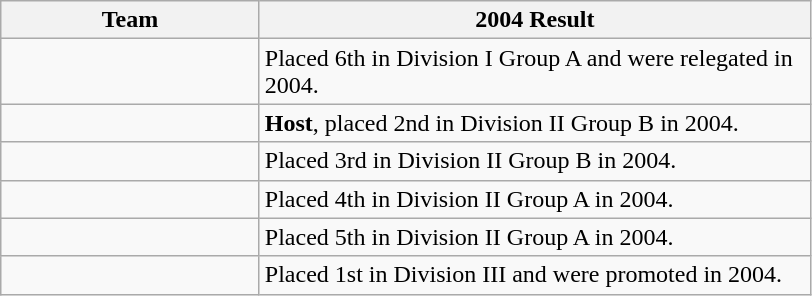<table class="wikitable">
<tr>
<th width=165>Team</th>
<th width=360>2004 Result</th>
</tr>
<tr>
<td></td>
<td>Placed 6th in Division I Group A and were relegated in 2004.</td>
</tr>
<tr>
<td></td>
<td><strong>Host</strong>, placed 2nd in Division II Group B in 2004.</td>
</tr>
<tr>
<td></td>
<td>Placed 3rd in Division II Group B in 2004.</td>
</tr>
<tr>
<td></td>
<td>Placed 4th in Division II Group A in 2004.</td>
</tr>
<tr>
<td></td>
<td>Placed 5th in Division II Group A in 2004.</td>
</tr>
<tr>
<td></td>
<td>Placed 1st in Division III and were promoted in 2004.</td>
</tr>
</table>
